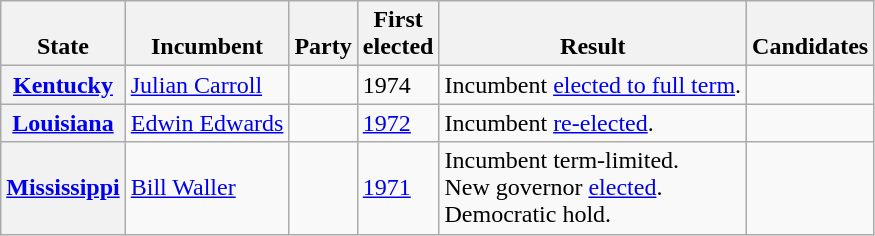<table class="wikitable sortable">
<tr valign=bottom>
<th>State</th>
<th>Incumbent</th>
<th>Party</th>
<th>First<br>elected</th>
<th>Result</th>
<th>Candidates</th>
</tr>
<tr>
<th><a href='#'>Kentucky</a></th>
<td><a href='#'>Julian Carroll</a></td>
<td></td>
<td>1974</td>
<td>Incumbent <a href='#'>elected to full term</a>.</td>
<td nowrap></td>
</tr>
<tr>
<th><a href='#'>Louisiana</a></th>
<td><a href='#'>Edwin Edwards</a></td>
<td></td>
<td><a href='#'>1972</a></td>
<td>Incumbent <a href='#'>re-elected</a>.</td>
<td nowrap></td>
</tr>
<tr>
<th><a href='#'>Mississippi</a></th>
<td><a href='#'>Bill Waller</a></td>
<td></td>
<td><a href='#'>1971</a></td>
<td>Incumbent term-limited. <br> New governor <a href='#'>elected</a>. <br> Democratic hold.</td>
<td nowrap></td>
</tr>
</table>
